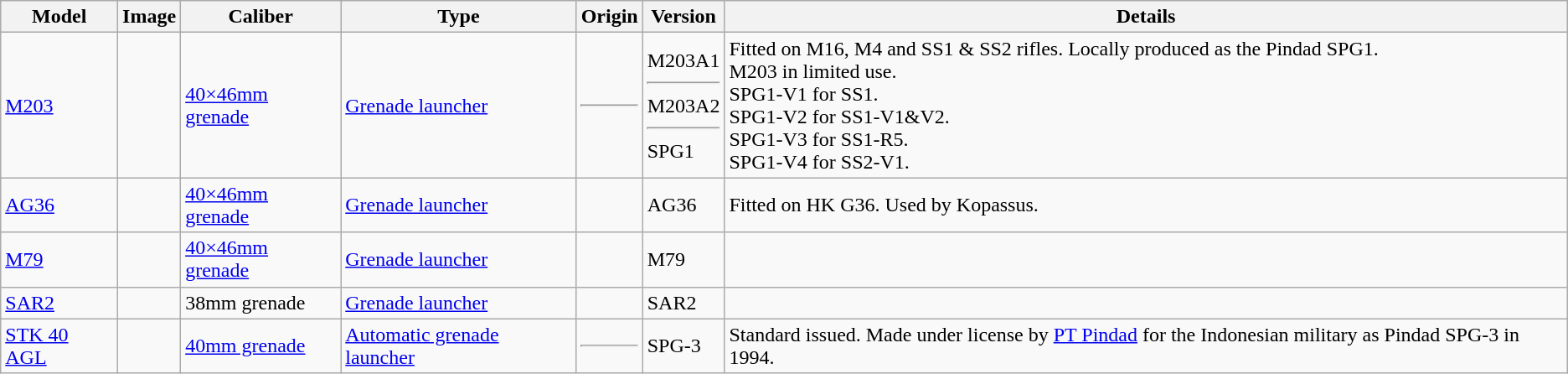<table class="wikitable">
<tr>
<th>Model</th>
<th>Image</th>
<th>Caliber</th>
<th>Type</th>
<th>Origin</th>
<th>Version</th>
<th>Details</th>
</tr>
<tr>
<td><a href='#'>M203</a></td>
<td></td>
<td><a href='#'>40×46mm grenade</a></td>
<td><a href='#'>Grenade launcher</a></td>
<td><hr></td>
<td>M203A1<hr>M203A2<hr>SPG1</td>
<td>Fitted on M16, M4 and SS1 & SS2 rifles. Locally produced as the Pindad SPG1.<br>M203 in limited use.<br>SPG1-V1 for SS1. <br>SPG1-V2 for SS1-V1&V2.<br>SPG1-V3 for SS1-R5.<br>SPG1-V4 for SS2-V1.</td>
</tr>
<tr>
<td><a href='#'>AG36</a></td>
<td></td>
<td><a href='#'>40×46mm grenade</a></td>
<td><a href='#'>Grenade launcher</a></td>
<td></td>
<td>AG36</td>
<td>Fitted on HK G36. Used by Kopassus.</td>
</tr>
<tr>
<td><a href='#'>M79</a></td>
<td></td>
<td><a href='#'>40×46mm grenade</a></td>
<td><a href='#'>Grenade launcher</a></td>
<td></td>
<td>M79</td>
<td></td>
</tr>
<tr>
<td><a href='#'>SAR2</a></td>
<td></td>
<td>38mm grenade</td>
<td><a href='#'>Grenade launcher</a></td>
<td></td>
<td>SAR2</td>
<td></td>
</tr>
<tr>
<td><a href='#'>STK 40 AGL</a></td>
<td></td>
<td><a href='#'>40mm grenade</a></td>
<td><a href='#'>Automatic grenade launcher</a></td>
<td><hr></td>
<td>SPG-3</td>
<td>Standard issued. Made under license by <a href='#'>PT Pindad</a> for the Indonesian military as Pindad SPG-3 in 1994.</td>
</tr>
</table>
